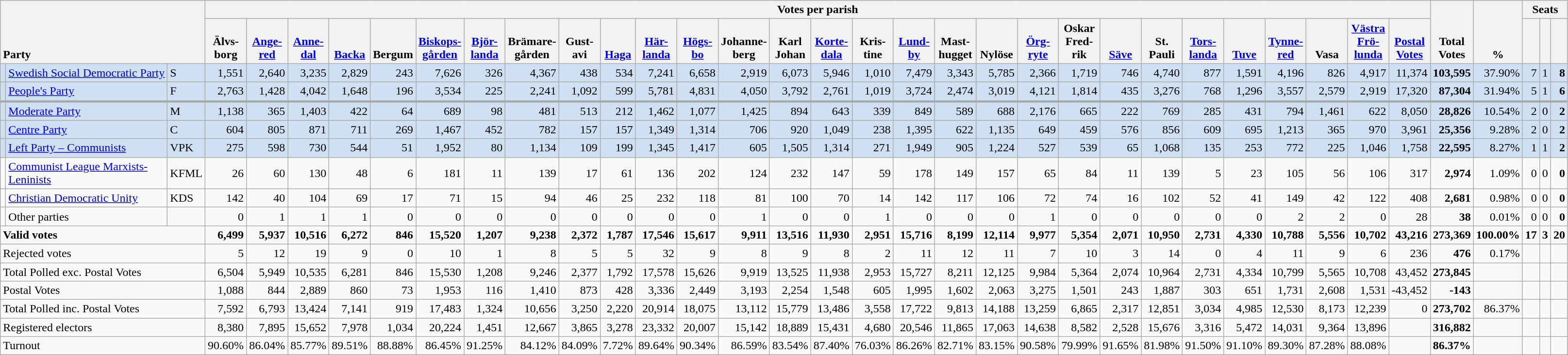<table class="wikitable" border="1" style="text-align:right;">
<tr>
<th style="text-align:left;" valign=bottom rowspan=2 colspan=3>Party</th>
<th colspan=29>Votes per parish</th>
<th align=center valign=bottom rowspan=2 width="50">Total Votes</th>
<th align=center valign=bottom rowspan=2 width="50">%</th>
<th colspan=3>Seats</th>
</tr>
<tr>
<th align=center valign=bottom width="50">Älvs- borg</th>
<th align=center valign=bottom width="50"><a href='#'>Ange- red</a></th>
<th align=center valign=bottom width="50"><a href='#'>Anne- dal</a></th>
<th align=center valign=bottom width="50"><a href='#'>Backa</a></th>
<th align=center valign=bottom width="50">Bergum</th>
<th align=center valign=bottom width="50"><a href='#'>Biskops- gården</a></th>
<th align=center valign=bottom width="50"><a href='#'>Björ- landa</a></th>
<th align=center valign=bottom width="50">Brämare- gården</th>
<th align=center valign=bottom width="50">Gust- avi</th>
<th align=center valign=bottom width="50"><a href='#'>Haga</a></th>
<th align=center valign=bottom width="50"><a href='#'>Här- landa</a></th>
<th align=center valign=bottom width="50"><a href='#'>Högs- bo</a></th>
<th align=center valign=bottom width="50">Johanne- berg</th>
<th align=center valign=bottom width="50">Karl Johan</th>
<th align=center valign=bottom width="50"><a href='#'>Korte- dala</a></th>
<th align=center valign=bottom width="50">Kris- tine</th>
<th align=center valign=bottom width="50"><a href='#'>Lund- by</a></th>
<th align=center valign=bottom width="50">Mast- hugget</th>
<th align=center valign=bottom width="50">Nylöse</th>
<th align=center valign=bottom width="50"><a href='#'>Örg- ryte</a></th>
<th align=center valign=bottom width="50">Oskar Fred- rik</th>
<th align=center valign=bottom width="50"><a href='#'>Säve</a></th>
<th align=center valign=bottom width="50">St. Pauli</th>
<th align=center valign=bottom width="50"><a href='#'>Tors- landa</a></th>
<th align=center valign=bottom width="50"><a href='#'>Tuve</a></th>
<th align=center valign=bottom width="50"><a href='#'>Tynne- red</a></th>
<th align=center valign=bottom width="50">Vasa</th>
<th align=center valign=bottom width="50"><a href='#'>Västra Frö- lunda</a></th>
<th align=center valign=bottom width="50"><a href='#'>Postal Votes</a></th>
<th align=center valign=bottom width="20"><small></small></th>
<th align=center valign=bottom width="20"><small><a href='#'></a></small></th>
<th align=center valign=bottom width="20"><small></small></th>
</tr>
<tr style="background:#CEE0F2;">
<td></td>
<td align=left style="white-space: nowrap;"><a href='#'>Swedish Social Democratic Party</a></td>
<td align=left>S</td>
<td>1,551</td>
<td>2,640</td>
<td>3,235</td>
<td>2,829</td>
<td>243</td>
<td>7,626</td>
<td>326</td>
<td>4,367</td>
<td>438</td>
<td>534</td>
<td>7,241</td>
<td>6,658</td>
<td>2,919</td>
<td>6,073</td>
<td>5,946</td>
<td>1,010</td>
<td>7,479</td>
<td>3,343</td>
<td>5,785</td>
<td>2,366</td>
<td>1,719</td>
<td>746</td>
<td>4,740</td>
<td>877</td>
<td>1,591</td>
<td>4,196</td>
<td>826</td>
<td>4,917</td>
<td>11,374</td>
<td><strong>103,595</strong></td>
<td>37.90%</td>
<td>7</td>
<td>1</td>
<td><strong>8</strong></td>
</tr>
<tr style="background:#CEE0F2;">
<td></td>
<td align=left><a href='#'>People's Party</a></td>
<td align=left>F</td>
<td>2,763</td>
<td>1,428</td>
<td>4,042</td>
<td>1,648</td>
<td>196</td>
<td>3,534</td>
<td>225</td>
<td>2,241</td>
<td>1,092</td>
<td>599</td>
<td>5,781</td>
<td>4,831</td>
<td>4,050</td>
<td>3,792</td>
<td>2,761</td>
<td>1,019</td>
<td>3,724</td>
<td>2,474</td>
<td>3,019</td>
<td>4,121</td>
<td>1,814</td>
<td>435</td>
<td>3,276</td>
<td>768</td>
<td>1,296</td>
<td>3,557</td>
<td>2,579</td>
<td>2,919</td>
<td>17,320</td>
<td><strong>87,304</strong></td>
<td>31.94%</td>
<td>5</td>
<td>1</td>
<td><strong>6</strong></td>
</tr>
<tr style="background:#CEE0F2; border-top:3px solid darkgray;">
<td></td>
<td align=left><a href='#'>Moderate Party</a></td>
<td align=left>M</td>
<td>1,138</td>
<td>365</td>
<td>1,403</td>
<td>422</td>
<td>64</td>
<td>689</td>
<td>98</td>
<td>481</td>
<td>513</td>
<td>212</td>
<td>1,462</td>
<td>1,077</td>
<td>1,425</td>
<td>894</td>
<td>643</td>
<td>339</td>
<td>849</td>
<td>589</td>
<td>688</td>
<td>2,176</td>
<td>665</td>
<td>222</td>
<td>769</td>
<td>285</td>
<td>431</td>
<td>794</td>
<td>1,461</td>
<td>622</td>
<td>8,050</td>
<td><strong>28,826</strong></td>
<td>10.54%</td>
<td>2</td>
<td>0</td>
<td><strong>2</strong></td>
</tr>
<tr style="background:#CEE0F2;">
<td></td>
<td align=left><a href='#'>Centre Party</a></td>
<td align=left>C</td>
<td>604</td>
<td>805</td>
<td>871</td>
<td>711</td>
<td>269</td>
<td>1,467</td>
<td>452</td>
<td>782</td>
<td>157</td>
<td>157</td>
<td>1,349</td>
<td>1,314</td>
<td>706</td>
<td>920</td>
<td>1,049</td>
<td>238</td>
<td>1,395</td>
<td>622</td>
<td>1,135</td>
<td>649</td>
<td>459</td>
<td>576</td>
<td>856</td>
<td>609</td>
<td>695</td>
<td>1,213</td>
<td>365</td>
<td>970</td>
<td>3,961</td>
<td><strong>25,356</strong></td>
<td>9.28%</td>
<td>2</td>
<td>0</td>
<td><strong>2</strong></td>
</tr>
<tr style="background:#CEE0F2;">
<td></td>
<td align=left><a href='#'>Left Party – Communists</a></td>
<td align=left>VPK</td>
<td>275</td>
<td>598</td>
<td>730</td>
<td>544</td>
<td>51</td>
<td>1,952</td>
<td>80</td>
<td>1,134</td>
<td>109</td>
<td>199</td>
<td>1,345</td>
<td>1,417</td>
<td>605</td>
<td>1,505</td>
<td>1,314</td>
<td>271</td>
<td>1,949</td>
<td>905</td>
<td>1,224</td>
<td>527</td>
<td>539</td>
<td>65</td>
<td>1,068</td>
<td>135</td>
<td>253</td>
<td>772</td>
<td>225</td>
<td>1,046</td>
<td>1,758</td>
<td><strong>22,595</strong></td>
<td>8.27%</td>
<td>1</td>
<td>1</td>
<td><strong>2</strong></td>
</tr>
<tr>
<td></td>
<td align=left><a href='#'>Communist League Marxists-Leninists</a></td>
<td align=left>KFML</td>
<td>26</td>
<td>60</td>
<td>130</td>
<td>48</td>
<td>6</td>
<td>181</td>
<td>11</td>
<td>139</td>
<td>17</td>
<td>61</td>
<td>136</td>
<td>202</td>
<td>124</td>
<td>232</td>
<td>147</td>
<td>59</td>
<td>178</td>
<td>149</td>
<td>157</td>
<td>65</td>
<td>84</td>
<td>11</td>
<td>139</td>
<td>5</td>
<td>23</td>
<td>105</td>
<td>56</td>
<td>106</td>
<td>317</td>
<td><strong>2,974</strong></td>
<td>1.09%</td>
<td>0</td>
<td>0</td>
<td><strong>0</strong></td>
</tr>
<tr>
<td></td>
<td align=left><a href='#'>Christian Democratic Unity</a></td>
<td align=left>KDS</td>
<td>142</td>
<td>40</td>
<td>104</td>
<td>69</td>
<td>17</td>
<td>71</td>
<td>15</td>
<td>94</td>
<td>46</td>
<td>25</td>
<td>232</td>
<td>118</td>
<td>81</td>
<td>100</td>
<td>70</td>
<td>14</td>
<td>142</td>
<td>117</td>
<td>106</td>
<td>72</td>
<td>74</td>
<td>16</td>
<td>102</td>
<td>52</td>
<td>41</td>
<td>149</td>
<td>42</td>
<td>122</td>
<td>408</td>
<td><strong>2,681</strong></td>
<td>0.98%</td>
<td>0</td>
<td>0</td>
<td><strong>0</strong></td>
</tr>
<tr>
<td></td>
<td align=left>Other parties</td>
<td></td>
<td>0</td>
<td>1</td>
<td>1</td>
<td>1</td>
<td>0</td>
<td>0</td>
<td>0</td>
<td>0</td>
<td>0</td>
<td>0</td>
<td>0</td>
<td>0</td>
<td>1</td>
<td>0</td>
<td>0</td>
<td>1</td>
<td>0</td>
<td>0</td>
<td>0</td>
<td>1</td>
<td>0</td>
<td>0</td>
<td>0</td>
<td>0</td>
<td>0</td>
<td>2</td>
<td>2</td>
<td>0</td>
<td>28</td>
<td><strong>38</strong></td>
<td>0.01%</td>
<td>0</td>
<td>0</td>
<td><strong>0</strong></td>
</tr>
<tr style="font-weight:bold">
<td align=left colspan=3>Valid votes</td>
<td>6,499</td>
<td>5,937</td>
<td>10,516</td>
<td>6,272</td>
<td>846</td>
<td>15,520</td>
<td>1,207</td>
<td>9,238</td>
<td>2,372</td>
<td>1,787</td>
<td>17,546</td>
<td>15,617</td>
<td>9,911</td>
<td>13,516</td>
<td>11,930</td>
<td>2,951</td>
<td>15,716</td>
<td>8,199</td>
<td>12,114</td>
<td>9,977</td>
<td>5,354</td>
<td>2,071</td>
<td>10,950</td>
<td>2,731</td>
<td>4,330</td>
<td>10,788</td>
<td>5,556</td>
<td>10,702</td>
<td>43,216</td>
<td>273,369</td>
<td>100.00%</td>
<td>17</td>
<td>3</td>
<td>20</td>
</tr>
<tr>
<td align=left colspan=3>Rejected votes</td>
<td>5</td>
<td>12</td>
<td>19</td>
<td>9</td>
<td>0</td>
<td>10</td>
<td>1</td>
<td>8</td>
<td>5</td>
<td>5</td>
<td>32</td>
<td>9</td>
<td>8</td>
<td>9</td>
<td>8</td>
<td>2</td>
<td>11</td>
<td>12</td>
<td>11</td>
<td>7</td>
<td>10</td>
<td>3</td>
<td>14</td>
<td>0</td>
<td>4</td>
<td>11</td>
<td>9</td>
<td>6</td>
<td>236</td>
<td><strong>476</strong></td>
<td>0.17%</td>
<td></td>
<td></td>
<td></td>
</tr>
<tr>
<td align=left colspan=3>Total Polled exc. Postal Votes</td>
<td>6,504</td>
<td>5,949</td>
<td>10,535</td>
<td>6,281</td>
<td>846</td>
<td>15,530</td>
<td>1,208</td>
<td>9,246</td>
<td>2,377</td>
<td>1,792</td>
<td>17,578</td>
<td>15,626</td>
<td>9,919</td>
<td>13,525</td>
<td>11,938</td>
<td>2,953</td>
<td>15,727</td>
<td>8,211</td>
<td>12,125</td>
<td>9,984</td>
<td>5,364</td>
<td>2,074</td>
<td>10,964</td>
<td>2,731</td>
<td>4,334</td>
<td>10,799</td>
<td>5,565</td>
<td>10,708</td>
<td>43,452</td>
<td><strong>273,845</strong></td>
<td></td>
<td></td>
<td></td>
<td></td>
</tr>
<tr>
<td align=left colspan=3>Postal Votes</td>
<td>1,088</td>
<td>844</td>
<td>2,889</td>
<td>860</td>
<td>73</td>
<td>1,953</td>
<td>116</td>
<td>1,410</td>
<td>873</td>
<td>428</td>
<td>3,336</td>
<td>2,449</td>
<td>3,193</td>
<td>2,254</td>
<td>1,548</td>
<td>605</td>
<td>1,995</td>
<td>1,602</td>
<td>2,063</td>
<td>3,275</td>
<td>1,501</td>
<td>243</td>
<td>1,887</td>
<td>303</td>
<td>651</td>
<td>1,731</td>
<td>2,608</td>
<td>1,531</td>
<td>-43,452</td>
<td><strong>-143</strong></td>
<td></td>
<td></td>
<td></td>
<td></td>
</tr>
<tr>
<td align=left colspan=3>Total Polled inc. Postal Votes</td>
<td>7,592</td>
<td>6,793</td>
<td>13,424</td>
<td>7,141</td>
<td>919</td>
<td>17,483</td>
<td>1,324</td>
<td>10,656</td>
<td>3,250</td>
<td>2,220</td>
<td>20,914</td>
<td>18,075</td>
<td>13,112</td>
<td>15,779</td>
<td>13,486</td>
<td>3,558</td>
<td>17,722</td>
<td>9,813</td>
<td>14,188</td>
<td>13,259</td>
<td>6,865</td>
<td>2,317</td>
<td>12,851</td>
<td>3,034</td>
<td>4,985</td>
<td>12,530</td>
<td>8,173</td>
<td>12,239</td>
<td>0</td>
<td><strong>273,702</strong></td>
<td>86.37%</td>
<td></td>
<td></td>
<td></td>
</tr>
<tr>
<td align=left colspan=3>Registered electors</td>
<td>8,380</td>
<td>7,895</td>
<td>15,652</td>
<td>7,978</td>
<td>1,034</td>
<td>20,224</td>
<td>1,451</td>
<td>12,667</td>
<td>3,865</td>
<td>3,278</td>
<td>23,332</td>
<td>20,007</td>
<td>15,142</td>
<td>18,889</td>
<td>15,431</td>
<td>4,680</td>
<td>20,546</td>
<td>11,865</td>
<td>17,063</td>
<td>14,638</td>
<td>8,582</td>
<td>2,528</td>
<td>15,676</td>
<td>3,316</td>
<td>5,472</td>
<td>14,031</td>
<td>9,364</td>
<td>13,896</td>
<td></td>
<td><strong>316,882</strong></td>
<td></td>
<td></td>
<td></td>
<td></td>
</tr>
<tr>
<td align=left colspan=3>Turnout</td>
<td>90.60%</td>
<td>86.04%</td>
<td>85.77%</td>
<td>89.51%</td>
<td>88.88%</td>
<td>86.45%</td>
<td>91.25%</td>
<td>84.12%</td>
<td>84.09%</td>
<td>7.72%</td>
<td>89.64%</td>
<td>90.34%</td>
<td>86.59%</td>
<td>83.54%</td>
<td>87.40%</td>
<td>76.03%</td>
<td>86.26%</td>
<td>82.71%</td>
<td>83.15%</td>
<td>90.58%</td>
<td>79.99%</td>
<td>91.65%</td>
<td>81.98%</td>
<td>91.50%</td>
<td>91.10%</td>
<td>89.30%</td>
<td>87.28%</td>
<td>88.08%</td>
<td></td>
<td><strong>86.37%</strong></td>
<td></td>
<td></td>
<td></td>
<td></td>
</tr>
</table>
